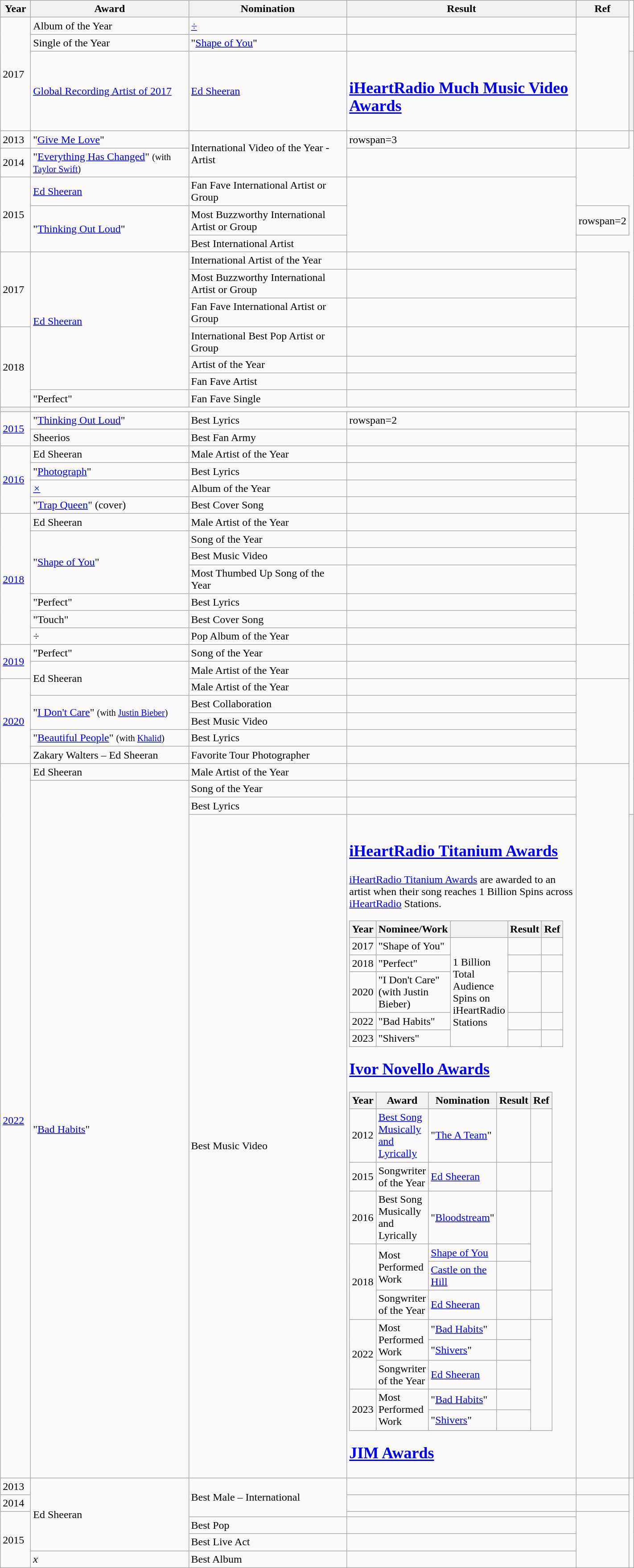<table class="wikitable" style="max-width:75%;">
<tr>
<th width=5%>Year</th>
<th style="width:30%;">Award</th>
<th style="width:30%;">Nomination</th>
<th style="width:10%;">Result</th>
<th style="width:5%;">Ref</th>
</tr>
<tr>
<td rowspan="3">2017</td>
<td rowspan="1">Album of the Year</td>
<td rowspan="1"><em><a href='#'>÷</a></em></td>
<td></td>
<td rowspan="3" style="text-align:center;"></td>
</tr>
<tr>
<td rowspan="1">Single of the Year</td>
<td rowspan="1">"<a href='#'>Shape of You</a>"</td>
<td></td>
</tr>
<tr>
<td rowspan="1"><a href='#'>Global Recording Artist of 2017</a></td>
<td rowspan="1"><a href='#'>Ed Sheeran</a></td>
<td><br><h2><a href='#'>iHeartRadio Much Music Video Awards</a></h2></td>
<th></th>
</tr>
<tr>
<td>2013</td>
<td>"<a href='#'>Give Me Love</a>"</td>
<td rowspan="2">International Video of the Year - Artist</td>
<td>rowspan=3 </td>
<td style="text-align:center;"></td>
</tr>
<tr>
<td>2014</td>
<td>"<a href='#'>Everything Has Changed</a>" <small>(with <a href='#'>Taylor Swift</a>)</small></td>
<td style="text-align:center;"></td>
</tr>
<tr>
<td rowspan="3">2015</td>
<td><a href='#'>Ed Sheeran</a></td>
<td>Fan Fave International Artist or Group</td>
<td style="text-align:center;" rowspan="3"></td>
</tr>
<tr>
<td rowspan="2">"<a href='#'>Thinking Out Loud</a>"</td>
<td>Most Buzzworthy International Artist or Group</td>
<td>rowspan=2 </td>
</tr>
<tr>
<td>Best International Artist</td>
</tr>
<tr>
<td rowspan=3>2017</td>
<td rowspan=6><a href='#'>Ed Sheeran</a></td>
<td>International Artist of the Year</td>
<td></td>
<td rowspan=3></td>
</tr>
<tr>
<td>Most Buzzworthy International Artist or Group</td>
<td></td>
</tr>
<tr>
<td>Fan Fave International Artist or Group</td>
<td></td>
</tr>
<tr>
<td rowspan=4>2018</td>
<td>International Best Pop Artist or Group</td>
<td></td>
<td rowspan=4></td>
</tr>
<tr>
<td>Artist of the Year</td>
<td></td>
</tr>
<tr>
<td>Fan Fave Artist</td>
<td></td>
</tr>
<tr>
<td>"Perfect"</td>
<td>Fan Fave Single</td>
<td></td>
</tr>
<tr>
<th></th>
</tr>
<tr>
<td rowspan="2"><a href='#'>2015</a></td>
<td>"<a href='#'>Thinking Out Loud</a>"</td>
<td>Best Lyrics</td>
<td>rowspan=2 </td>
<td style="text-align:center;" rowspan="2"></td>
</tr>
<tr>
<td>Sheerios</td>
<td>Best Fan Army</td>
</tr>
<tr>
<td rowspan="4"><a href='#'>2016</a></td>
<td>Ed Sheeran</td>
<td>Male Artist of the Year</td>
<td></td>
<td style="text-align:center;" rowspan="4"></td>
</tr>
<tr>
<td>"<a href='#'>Photograph</a>"</td>
<td>Best Lyrics</td>
<td></td>
</tr>
<tr>
<td><em><a href='#'>×</a></em></td>
<td>Album of the Year</td>
<td></td>
</tr>
<tr>
<td>"<a href='#'>Trap Queen</a>" (cover)</td>
<td>Best Cover Song</td>
<td></td>
</tr>
<tr>
<td rowspan="7"><a href='#'>2018</a></td>
<td>Ed Sheeran</td>
<td>Male Artist of the Year</td>
<td></td>
<td style="text-align:center;" rowspan="7"></td>
</tr>
<tr>
<td rowspan="3">"<a href='#'>Shape of You</a>"</td>
<td>Song of the Year</td>
<td></td>
</tr>
<tr>
<td>Best Music Video</td>
<td></td>
</tr>
<tr>
<td>Most Thumbed Up Song of the Year</td>
<td></td>
</tr>
<tr>
<td>"Perfect"</td>
<td>Best Lyrics</td>
<td></td>
</tr>
<tr>
<td>"Touch"</td>
<td>Best Cover Song</td>
<td></td>
</tr>
<tr>
<td><em>÷</em></td>
<td>Pop Album of the Year</td>
<td></td>
</tr>
<tr>
<td rowspan="2"><a href='#'>2019</a></td>
<td>"Perfect"</td>
<td>Song of the Year</td>
<td></td>
<td rowspan="2"></td>
</tr>
<tr>
<td rowspan="2">Ed Sheeran</td>
<td>Male Artist of the Year</td>
<td></td>
</tr>
<tr>
<td rowspan="5"><a href='#'>2020</a></td>
<td>Male Artist of the Year</td>
<td></td>
<td rowspan="5"></td>
</tr>
<tr>
<td rowspan="2">"<a href='#'>I Don't Care</a>" <small>(with <a href='#'>Justin Bieber</a>)</small></td>
<td>Best Collaboration</td>
<td></td>
</tr>
<tr>
<td>Best Music Video</td>
<td></td>
</tr>
<tr>
<td>"<a href='#'>Beautiful People</a>" <small>(with <a href='#'>Khalid</a>)</small></td>
<td>Best Lyrics</td>
<td></td>
</tr>
<tr>
<td>Zakary Walters – Ed Sheeran</td>
<td>Favorite Tour Photographer</td>
<td></td>
</tr>
<tr>
<td rowspan="4"><a href='#'>2022</a></td>
<td>Ed Sheeran</td>
<td>Male Artist of the Year</td>
<td></td>
<td style="text-align:center;" rowspan="4"></td>
</tr>
<tr>
<td rowspan="3">"<a href='#'>Bad Habits</a>"</td>
<td>Song of the Year</td>
<td></td>
</tr>
<tr>
<td>Best Lyrics</td>
<td></td>
</tr>
<tr>
<td>Best Music Video</td>
<td><br><h2><a href='#'>iHeartRadio Titanium Awards</a></h2><a href='#'>iHeartRadio Titanium Awards</a> are awarded to an artist when their song reaches 1 Billion Spins across <a href='#'>iHeartRadio</a> Stations.<table class="wikitable">
<tr>
<th>Year</th>
<th>Nominee/Work</th>
<th></th>
<th>Result</th>
<th>Ref</th>
</tr>
<tr>
<td>2017</td>
<td>"Shape of You"</td>
<td rowspan="5">1 Billion Total Audience Spins on iHeartRadio Stations</td>
<td></td>
<td></td>
</tr>
<tr>
<td>2018</td>
<td>"Perfect"</td>
<td></td>
<td></td>
</tr>
<tr>
<td>2020</td>
<td>"I Don't Care" (with Justin Bieber)</td>
<td></td>
<td></td>
</tr>
<tr>
<td>2022</td>
<td>"Bad Habits"</td>
<td></td>
<td></td>
</tr>
<tr>
<td>2023</td>
<td>"Shivers"</td>
<td></td>
<td></td>
</tr>
</table>
<h2><a href='#'>Ivor Novello Awards</a></h2><table class="wikitable" style="max-width:75%;">
<tr>
<th width=5%>Year</th>
<th style="width:30%;">Award</th>
<th style="width:30%;">Nomination</th>
<th style="width:10%;">Result</th>
<th style="width:5%;">Ref</th>
</tr>
<tr>
<td>2012</td>
<td><a href='#'>Best Song Musically and Lyrically</a></td>
<td>"<a href='#'>The A Team</a>"</td>
<td></td>
<td></td>
</tr>
<tr>
<td>2015</td>
<td>Songwriter of the Year</td>
<td><a href='#'>Ed Sheeran</a></td>
<td></td>
<td></td>
</tr>
<tr>
<td>2016</td>
<td>Best Song Musically and Lyrically</td>
<td>"<a href='#'>Bloodstream</a>"</td>
<td></td>
</tr>
<tr>
<td rowspan="3">2018</td>
<td rowspan="2">Most Performed Work</td>
<td><a href='#'>Shape of You</a></td>
<td></td>
</tr>
<tr>
<td><a href='#'>Castle on the Hill</a></td>
<td></td>
</tr>
<tr>
<td>Songwriter of the Year</td>
<td><a href='#'>Ed Sheeran</a></td>
<td></td>
<td></td>
</tr>
<tr>
<td rowspan="3">2022</td>
<td rowspan="2">Most Performed Work</td>
<td>"<a href='#'>Bad Habits</a>"</td>
<td></td>
</tr>
<tr>
<td>"<a href='#'>Shivers</a>"</td>
<td></td>
</tr>
<tr>
<td>Songwriter of the Year</td>
<td><a href='#'>Ed Sheeran</a></td>
<td></td>
</tr>
<tr>
<td rowspan="2">2023</td>
<td rowspan="2">Most Performed Work</td>
<td>"<a href='#'>Bad Habits</a>"</td>
<td></td>
</tr>
<tr>
<td>"<a href='#'>Shivers</a>"</td>
<td></td>
</tr>
</table>
<h2><a href='#'>JIM Awards</a></h2></td>
<th></th>
</tr>
<tr>
<td>2013</td>
<td rowspan="5">Ed Sheeran</td>
<td rowspan="3">Best Male – International</td>
<td></td>
<td style="text-align:center;"></td>
</tr>
<tr>
<td>2014</td>
<td></td>
<td style="text-align:center;"></td>
</tr>
<tr>
<td rowspan="4">2015</td>
<td></td>
<td style="text-align:center;" rowspan="4"></td>
</tr>
<tr>
<td>Best Pop</td>
<td></td>
</tr>
<tr>
<td>Best Live Act</td>
<td></td>
</tr>
<tr>
<td><em>x</em></td>
<td>Best Album</td>
<td></td>
</tr>
</table>
